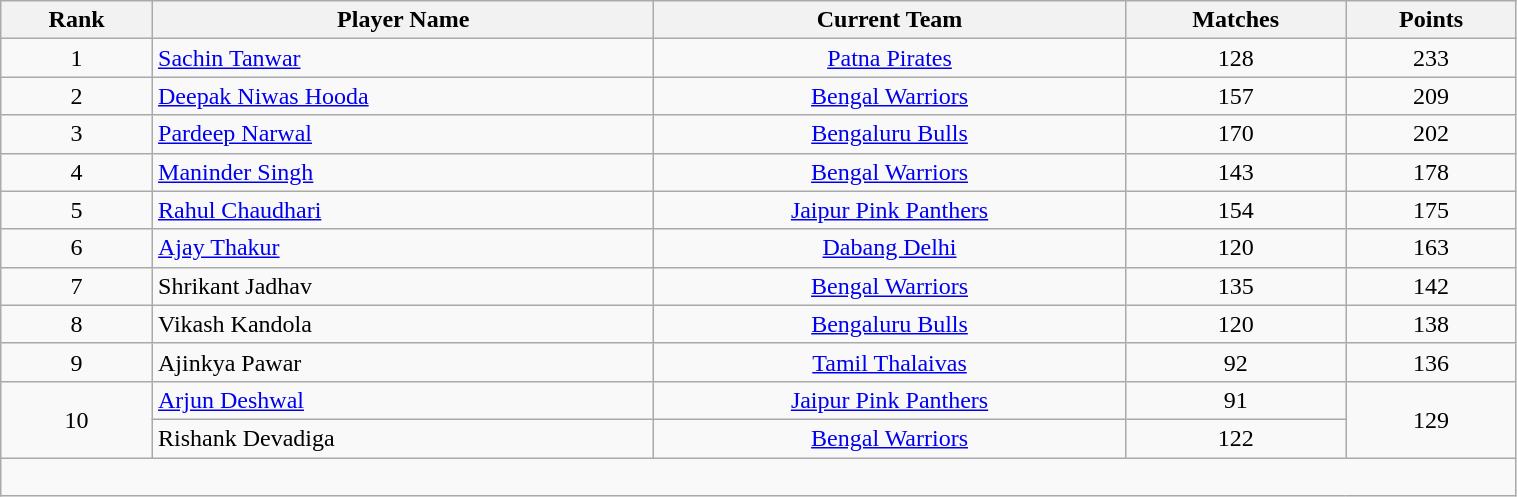<table class="wikitable" align="center" style="text-align: center; font-size: 100%; width:80%">
<tr>
<th>Rank</th>
<th>Player Name</th>
<th>Current Team</th>
<th>Matches</th>
<th>Points</th>
</tr>
<tr>
<td>1</td>
<td style="text-align:left"> <a href='#'>Sachin Tanwar</a></td>
<td><a href='#'>Patna Pirates</a></td>
<td>128</td>
<td>233</td>
</tr>
<tr>
<td>2</td>
<td style="text-align:left"> <a href='#'>Deepak Niwas Hooda</a></td>
<td><a href='#'>Bengal Warriors</a></td>
<td>157</td>
<td>209</td>
</tr>
<tr>
<td>3</td>
<td style="text-align:left"> <a href='#'>Pardeep Narwal</a></td>
<td><a href='#'>Bengaluru Bulls</a></td>
<td>170</td>
<td>202</td>
</tr>
<tr>
<td>4</td>
<td style="text-align:left"> <a href='#'>Maninder Singh</a></td>
<td><a href='#'>Bengal Warriors</a></td>
<td>143</td>
<td>178</td>
</tr>
<tr>
<td>5</td>
<td style="text-align:left"> <a href='#'>Rahul Chaudhari</a></td>
<td><a href='#'>Jaipur Pink Panthers</a></td>
<td>154</td>
<td>175</td>
</tr>
<tr>
<td>6</td>
<td style="text-align:left"> <a href='#'>Ajay Thakur</a></td>
<td><a href='#'>Dabang Delhi</a></td>
<td>120</td>
<td>163</td>
</tr>
<tr>
<td>7</td>
<td style="text-align:left"> Shrikant Jadhav</td>
<td><a href='#'>Bengal Warriors</a></td>
<td>135</td>
<td>142</td>
</tr>
<tr>
<td>8</td>
<td style="text-align:left"> Vikash Kandola</td>
<td><a href='#'>Bengaluru Bulls</a></td>
<td>120</td>
<td>138</td>
</tr>
<tr>
<td>9</td>
<td style="text-align:left"> Ajinkya Pawar</td>
<td><a href='#'>Tamil Thalaivas</a></td>
<td>92</td>
<td>136</td>
</tr>
<tr>
<td rowspan=2>10</td>
<td style="text-align:left"> <a href='#'>Arjun Deshwal</a></td>
<td><a href='#'>Jaipur Pink Panthers</a></td>
<td>91</td>
<td rowspan=2>129</td>
</tr>
<tr>
<td style="text-align:left"> Rishank Devadiga</td>
<td><a href='#'>Bengal Warriors</a></td>
<td>122</td>
</tr>
<tr>
<td colspan="5"><br></td>
</tr>
</table>
